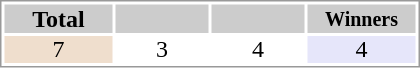<table style="border: 1px solid #999; background-color:#FFFFFF; line-height:16px; text-align:center">
<tr>
<th style="background-color: #ccc;" width="70">Total</th>
<th style="background-color: #ccc;" width="60"><small></small></th>
<th style="background-color: #ccc;" width="60"><small></small></th>
<th style="background-color: #ccc;" width="70"><small>Winners</small></th>
</tr>
<tr>
<td bgcolor=#EFDECD>7</td>
<td>3</td>
<td>4</td>
<td bgcolor="#E6E6FA">4</td>
</tr>
</table>
